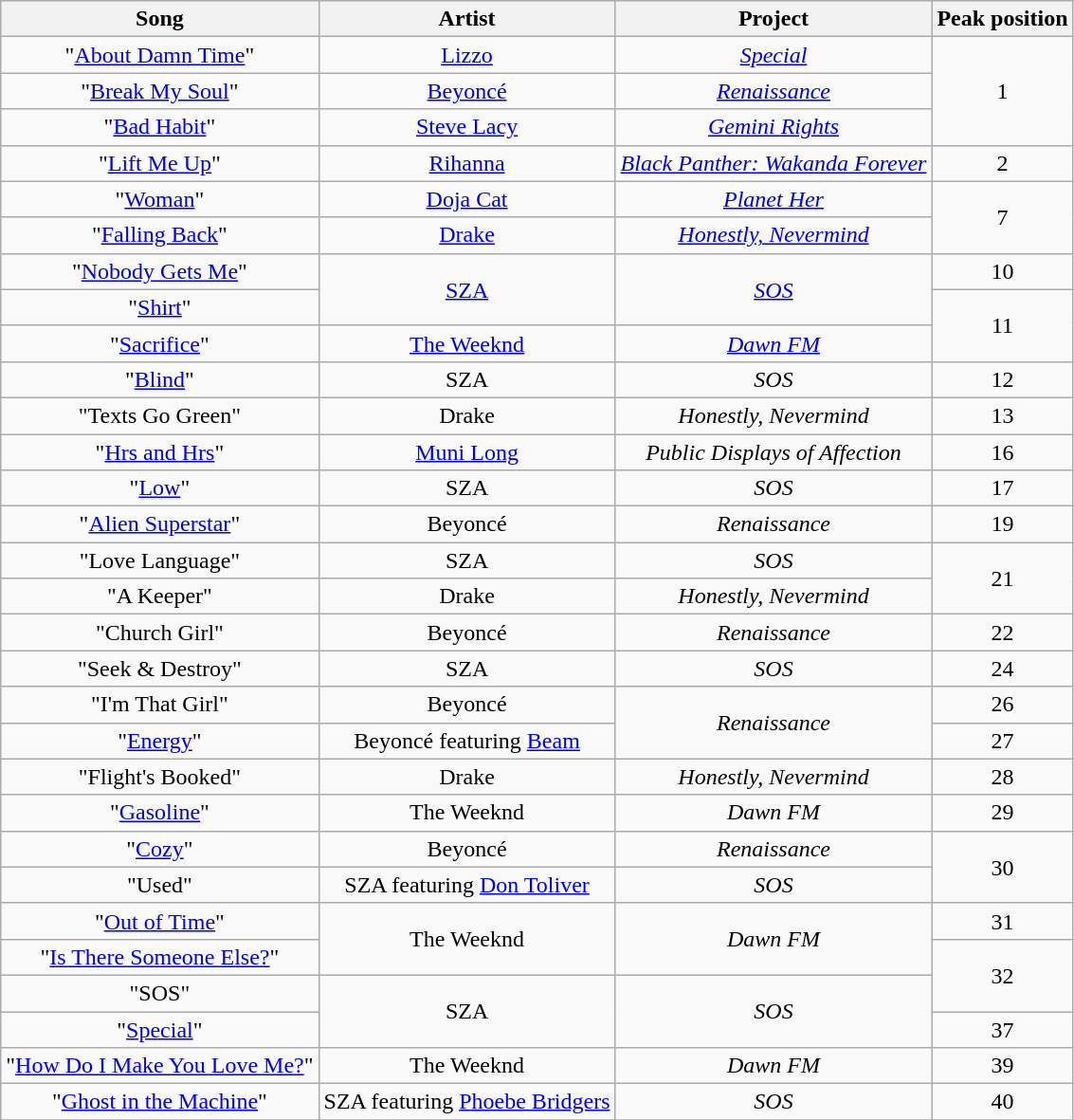<table class="wikitable sortable plainrowheaders" style="text-align:center;">
<tr>
<th scope="col">Song</th>
<th scope="col">Artist</th>
<th scope="col">Project</th>
<th scope="col">Peak position</th>
</tr>
<tr>
<td>"<a href='#'>About Damn Time</a>"</td>
<td><a href='#'>Lizzo</a></td>
<td><em><a href='#'>Special</a></em></td>
<td rowspan="3">1</td>
</tr>
<tr>
<td>"<a href='#'>Break My Soul</a>"</td>
<td><a href='#'>Beyoncé</a></td>
<td><em><a href='#'>Renaissance</a></em></td>
</tr>
<tr>
<td>"<a href='#'>Bad Habit</a>"</td>
<td><a href='#'>Steve Lacy</a></td>
<td><em><a href='#'>Gemini Rights</a></em></td>
</tr>
<tr>
<td>"<a href='#'>Lift Me Up</a>"</td>
<td><a href='#'>Rihanna</a></td>
<td><em><a href='#'>Black Panther: Wakanda Forever</a></em></td>
<td>2</td>
</tr>
<tr>
<td>"<a href='#'>Woman</a>"</td>
<td><a href='#'>Doja Cat</a></td>
<td><em><a href='#'>Planet Her</a></em></td>
<td rowspan="2">7</td>
</tr>
<tr>
<td>"<a href='#'>Falling Back</a>"</td>
<td><a href='#'>Drake</a></td>
<td><em><a href='#'>Honestly, Nevermind</a></em></td>
</tr>
<tr>
<td>"<a href='#'>Nobody Gets Me</a>"</td>
<td rowspan="2"><a href='#'>SZA</a></td>
<td rowspan="2"><em><a href='#'>SOS</a></em></td>
<td>10</td>
</tr>
<tr>
<td>"<a href='#'>Shirt</a>"</td>
<td rowspan="2">11</td>
</tr>
<tr>
<td>"<a href='#'>Sacrifice</a>"</td>
<td><a href='#'>The Weeknd</a></td>
<td><em><a href='#'>Dawn FM</a></em></td>
</tr>
<tr>
<td>"<a href='#'>Blind</a>"</td>
<td>SZA</td>
<td><em>SOS</em></td>
<td>12</td>
</tr>
<tr>
<td>"Texts Go Green"</td>
<td>Drake</td>
<td><em>Honestly, Nevermind</em></td>
<td>13</td>
</tr>
<tr>
<td>"<a href='#'>Hrs and Hrs</a>"</td>
<td><a href='#'>Muni Long</a></td>
<td><em>Public Displays of Affection</em></td>
<td>16</td>
</tr>
<tr>
<td>"<a href='#'>Low</a>"</td>
<td>SZA</td>
<td><em>SOS</em></td>
<td>17</td>
</tr>
<tr>
<td>"<a href='#'>Alien Superstar</a>"</td>
<td>Beyoncé</td>
<td><em>Renaissance</em></td>
<td>19</td>
</tr>
<tr>
<td>"Love Language"</td>
<td>SZA</td>
<td><em>SOS</em></td>
<td rowspan="2">21</td>
</tr>
<tr>
<td>"A Keeper"</td>
<td>Drake</td>
<td><em>Honestly, Nevermind</em></td>
</tr>
<tr>
<td>"Church Girl"</td>
<td>Beyoncé</td>
<td><em>Renaissance</em></td>
<td>22</td>
</tr>
<tr>
<td>"Seek & Destroy"</td>
<td>SZA</td>
<td><em>SOS</em></td>
<td>24</td>
</tr>
<tr>
<td>"I'm That Girl"</td>
<td>Beyoncé</td>
<td rowspan="2"><em>Renaissance</em></td>
<td>26</td>
</tr>
<tr>
<td>"<a href='#'>Energy</a>"</td>
<td>Beyoncé featuring <a href='#'>Beam</a></td>
<td>27</td>
</tr>
<tr>
<td>"Flight's Booked"</td>
<td>Drake</td>
<td><em>Honestly, Nevermind</em></td>
<td>28</td>
</tr>
<tr>
<td>"<a href='#'>Gasoline</a>"</td>
<td>The Weeknd</td>
<td><em>Dawn FM</em></td>
<td>29</td>
</tr>
<tr>
<td>"<a href='#'>Cozy</a>"</td>
<td>Beyoncé</td>
<td><em>Renaissance</em></td>
<td rowspan="2">30</td>
</tr>
<tr>
<td>"Used"</td>
<td>SZA featuring <a href='#'>Don Toliver</a></td>
<td><em>SOS</em></td>
</tr>
<tr>
<td>"<a href='#'>Out of Time</a>"</td>
<td rowspan="2">The Weeknd</td>
<td rowspan="2"><em>Dawn FM</em></td>
<td>31</td>
</tr>
<tr>
<td>"<a href='#'>Is There Someone Else?</a>"</td>
<td rowspan="2">32</td>
</tr>
<tr>
<td>"SOS"</td>
<td rowspan="2">SZA</td>
<td rowspan="2"><em>SOS</em></td>
</tr>
<tr>
<td>"<a href='#'>Special</a>"</td>
<td>37</td>
</tr>
<tr>
<td>"<a href='#'>How Do I Make You Love Me?</a>"</td>
<td>The Weeknd</td>
<td><em>Dawn FM</em></td>
<td>39</td>
</tr>
<tr>
<td>"<a href='#'>Ghost in the Machine</a>"</td>
<td>SZA featuring <a href='#'>Phoebe Bridgers</a></td>
<td><em>SOS</em></td>
<td>40</td>
</tr>
<tr>
</tr>
</table>
